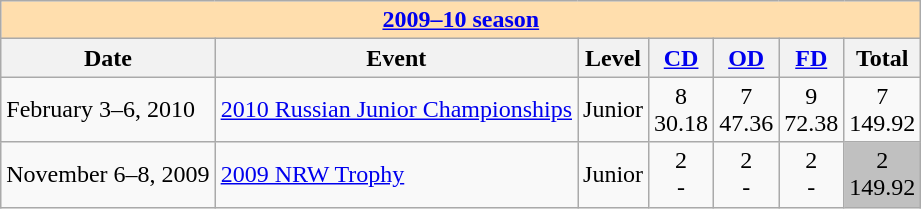<table class="wikitable">
<tr>
<td style="background-color: #ffdead;" colspan=7 align="center"><a href='#'><strong>2009–10 season</strong></a></td>
</tr>
<tr>
<th>Date</th>
<th>Event</th>
<th>Level</th>
<th><a href='#'>CD</a></th>
<th><a href='#'>OD</a></th>
<th><a href='#'>FD</a></th>
<th>Total</th>
</tr>
<tr>
<td>February 3–6, 2010</td>
<td><a href='#'>2010 Russian Junior Championships</a></td>
<td>Junior</td>
<td align=center>8 <br> 30.18</td>
<td align=center>7 <br> 47.36</td>
<td align=center>9 <br> 72.38</td>
<td align=center>7 <br> 149.92</td>
</tr>
<tr>
<td>November 6–8, 2009</td>
<td><a href='#'>2009 NRW Trophy</a></td>
<td>Junior</td>
<td align=center>2 <br> -</td>
<td align=center>2 <br> -</td>
<td align=center>2 <br> -</td>
<td align=center bgcolor=silver>2 <br> 149.92</td>
</tr>
</table>
